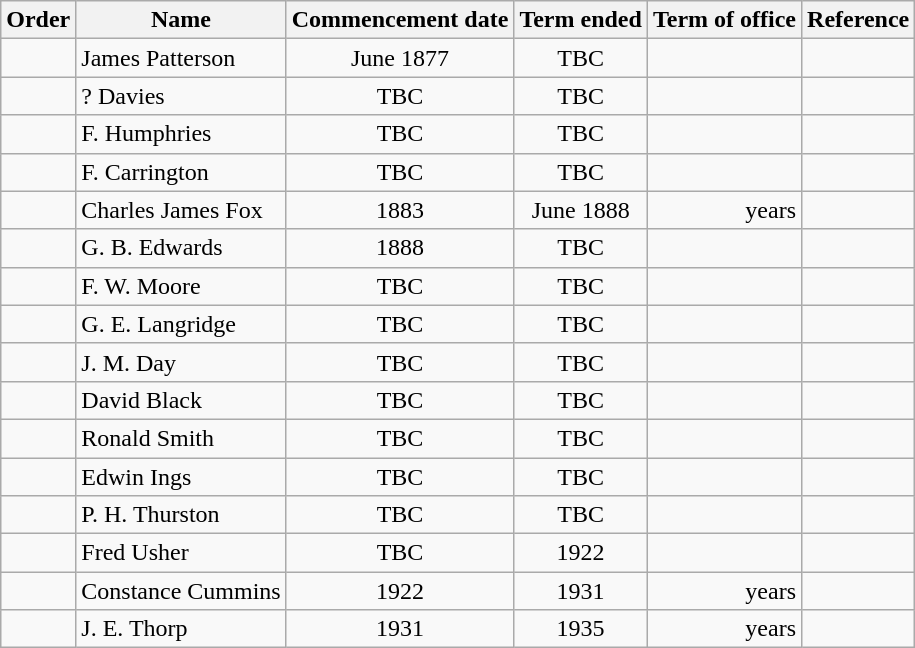<table class="wikitable">
<tr>
<th>Order</th>
<th>Name</th>
<th>Commencement date</th>
<th>Term ended</th>
<th>Term of office</th>
<th>Reference</th>
</tr>
<tr>
<td align="center"></td>
<td>James Patterson</td>
<td align="center">June 1877</td>
<td align="center">TBC</td>
<td align="right"></td>
<td></td>
</tr>
<tr>
<td align="center"></td>
<td>? Davies</td>
<td align="center">TBC</td>
<td align="center">TBC</td>
<td align="right"></td>
<td></td>
</tr>
<tr>
<td align="center"></td>
<td>F. Humphries</td>
<td align="center">TBC</td>
<td align="center">TBC</td>
<td align="right"></td>
<td></td>
</tr>
<tr>
<td align="center"></td>
<td>F. Carrington</td>
<td align="center">TBC</td>
<td align="center">TBC</td>
<td align="right"></td>
<td></td>
</tr>
<tr>
<td align="center"></td>
<td>Charles James Fox</td>
<td align="center">1883</td>
<td align="center">June 1888</td>
<td align="right"> years</td>
<td></td>
</tr>
<tr>
<td align="center"></td>
<td>G. B. Edwards</td>
<td align="center">1888</td>
<td align="center">TBC</td>
<td align="right"></td>
<td></td>
</tr>
<tr>
<td align="center"></td>
<td>F. W. Moore</td>
<td align="center">TBC</td>
<td align="center">TBC</td>
<td align="right"></td>
<td></td>
</tr>
<tr>
<td align="center"></td>
<td>G. E. Langridge</td>
<td align="center">TBC</td>
<td align="center">TBC</td>
<td align="right"></td>
<td></td>
</tr>
<tr>
<td align="center"></td>
<td>J. M. Day</td>
<td align="center">TBC</td>
<td align="center">TBC</td>
<td align="right"></td>
<td></td>
</tr>
<tr>
<td align="center"></td>
<td>David Black</td>
<td align="center">TBC</td>
<td align="center">TBC</td>
<td align="right"></td>
<td></td>
</tr>
<tr>
<td align="center"></td>
<td>Ronald Smith</td>
<td align="center">TBC</td>
<td align="center">TBC</td>
<td align="right"></td>
<td></td>
</tr>
<tr>
<td align="center"></td>
<td>Edwin Ings</td>
<td align="center">TBC</td>
<td align="center">TBC</td>
<td align="right"></td>
<td></td>
</tr>
<tr>
<td align="center"></td>
<td>P. H. Thurston</td>
<td align="center">TBC</td>
<td align="center">TBC</td>
<td align="right"></td>
<td></td>
</tr>
<tr>
<td align="center"></td>
<td>Fred Usher</td>
<td align="center">TBC</td>
<td align="center">1922</td>
<td align="right"></td>
<td></td>
</tr>
<tr>
<td align="center"></td>
<td>Constance Cummins</td>
<td align="center">1922</td>
<td align="center">1931</td>
<td align="right"> years</td>
<td></td>
</tr>
<tr>
<td align="center"></td>
<td>J. E. Thorp</td>
<td align="center">1931</td>
<td align="center">1935</td>
<td align="right"> years</td>
<td></td>
</tr>
</table>
